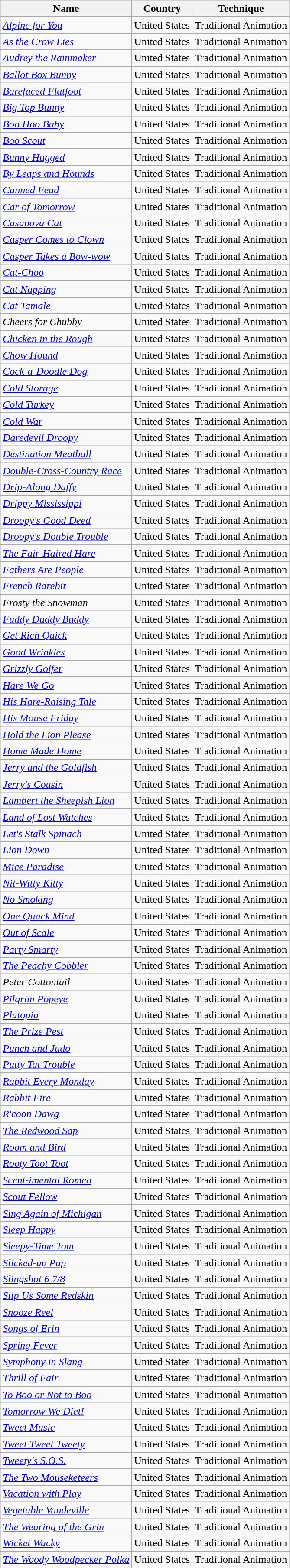<table class="wikitable sortable">
<tr>
<th>Name</th>
<th>Country</th>
<th>Technique</th>
</tr>
<tr>
<td><em><a href='#'>Alpine for You</a></em></td>
<td>United States</td>
<td>Traditional Animation</td>
</tr>
<tr>
<td><em><a href='#'>As the Crow Lies</a></em></td>
<td>United States</td>
<td>Traditional Animation</td>
</tr>
<tr>
<td><em><a href='#'>Audrey the Rainmaker</a></em></td>
<td>United States</td>
<td>Traditional Animation</td>
</tr>
<tr>
<td><em><a href='#'>Ballot Box Bunny</a></em></td>
<td>United States</td>
<td>Traditional Animation</td>
</tr>
<tr>
<td><em><a href='#'>Barefaced Flatfoot</a></em></td>
<td>United States</td>
<td>Traditional Animation</td>
</tr>
<tr>
<td><em><a href='#'>Big Top Bunny</a></em></td>
<td>United States</td>
<td>Traditional Animation</td>
</tr>
<tr>
<td><em><a href='#'>Boo Hoo Baby</a></em></td>
<td>United States</td>
<td>Traditional Animation</td>
</tr>
<tr>
<td><em><a href='#'>Boo Scout</a></em></td>
<td>United States</td>
<td>Traditional Animation</td>
</tr>
<tr>
<td><em><a href='#'>Bunny Hugged</a></em></td>
<td>United States</td>
<td>Traditional Animation</td>
</tr>
<tr>
<td><em><a href='#'>By Leaps and Hounds</a></em></td>
<td>United States</td>
<td>Traditional Animation</td>
</tr>
<tr>
<td><em><a href='#'>Canned Feud</a></em></td>
<td>United States</td>
<td>Traditional Animation</td>
</tr>
<tr>
<td><em><a href='#'>Car of Tomorrow</a></em></td>
<td>United States</td>
<td>Traditional Animation</td>
</tr>
<tr>
<td><em><a href='#'>Casanova Cat</a></em></td>
<td>United States</td>
<td>Traditional Animation</td>
</tr>
<tr>
<td><em><a href='#'>Casper Comes to Clown</a></em></td>
<td>United States</td>
<td>Traditional Animation</td>
</tr>
<tr>
<td><em><a href='#'>Casper Takes a Bow-wow</a></em></td>
<td>United States</td>
<td>Traditional Animation</td>
</tr>
<tr>
<td><em><a href='#'>Cat-Choo</a></em></td>
<td>United States</td>
<td>Traditional Animation</td>
</tr>
<tr>
<td><em><a href='#'>Cat Napping</a></em></td>
<td>United States</td>
<td>Traditional Animation</td>
</tr>
<tr>
<td><em><a href='#'>Cat Tamale</a></em></td>
<td>United States</td>
<td>Traditional Animation</td>
</tr>
<tr>
<td><em>Cheers for Chubby</em></td>
<td>United States</td>
<td>Traditional Animation</td>
</tr>
<tr>
<td><em><a href='#'>Chicken in the Rough</a></em></td>
<td>United States</td>
<td>Traditional Animation</td>
</tr>
<tr>
<td><em><a href='#'>Chow Hound</a></em></td>
<td>United States</td>
<td>Traditional Animation</td>
</tr>
<tr>
<td><em><a href='#'>Cock-a-Doodle Dog</a></em></td>
<td>United States</td>
<td>Traditional Animation</td>
</tr>
<tr>
<td><em><a href='#'>Cold Storage</a></em></td>
<td>United States</td>
<td>Traditional Animation</td>
</tr>
<tr>
<td><em><a href='#'>Cold Turkey</a></em></td>
<td>United States</td>
<td>Traditional Animation</td>
</tr>
<tr>
<td><em><a href='#'>Cold War</a></em></td>
<td>United States</td>
<td>Traditional Animation</td>
</tr>
<tr>
<td><em><a href='#'>Daredevil Droopy</a></em></td>
<td>United States</td>
<td>Traditional Animation</td>
</tr>
<tr>
<td><em><a href='#'>Destination Meatball</a></em></td>
<td>United States</td>
<td>Traditional Animation</td>
</tr>
<tr>
<td><em><a href='#'>Double-Cross-Country Race</a></em></td>
<td>United States</td>
<td>Traditional Animation</td>
</tr>
<tr>
<td><em><a href='#'>Drip-Along Daffy</a></em></td>
<td>United States</td>
<td>Traditional Animation</td>
</tr>
<tr>
<td><em><a href='#'>Drippy Mississippi</a></em></td>
<td>United States</td>
<td>Traditional Animation</td>
</tr>
<tr>
<td><em><a href='#'>Droopy's Good Deed</a></em></td>
<td>United States</td>
<td>Traditional Animation</td>
</tr>
<tr>
<td><em><a href='#'>Droopy's Double Trouble</a></em></td>
<td>United States</td>
<td>Traditional Animation</td>
</tr>
<tr>
<td><em><a href='#'>The Fair-Haired Hare</a></em></td>
<td>United States</td>
<td>Traditional Animation</td>
</tr>
<tr>
<td><em><a href='#'>Fathers Are People</a></em></td>
<td>United States</td>
<td>Traditional Animation</td>
</tr>
<tr>
<td><em><a href='#'>French Rarebit</a></em></td>
<td>United States</td>
<td>Traditional Animation</td>
</tr>
<tr>
<td><em>Frosty the Snowman</em></td>
<td>United States</td>
<td>Traditional Animation</td>
</tr>
<tr>
<td><em><a href='#'>Fuddy Duddy Buddy</a></em></td>
<td>United States</td>
<td>Traditional Animation</td>
</tr>
<tr>
<td><em><a href='#'>Get Rich Quick</a></em></td>
<td>United States</td>
<td>Traditional Animation</td>
</tr>
<tr>
<td><em><a href='#'>Good Wrinkles</a></em></td>
<td>United States</td>
<td>Traditional Animation</td>
</tr>
<tr>
<td><em><a href='#'>Grizzly Golfer</a></em></td>
<td>United States</td>
<td>Traditional Animation</td>
</tr>
<tr>
<td><em><a href='#'>Hare We Go</a></em></td>
<td>United States</td>
<td>Traditional Animation</td>
</tr>
<tr>
<td><em><a href='#'>His Hare-Raising Tale</a></em></td>
<td>United States</td>
<td>Traditional Animation</td>
</tr>
<tr>
<td><em><a href='#'>His Mouse Friday</a></em></td>
<td>United States</td>
<td>Traditional Animation</td>
</tr>
<tr>
<td><em><a href='#'>Hold the Lion Please</a></em></td>
<td>United States</td>
<td>Traditional Animation</td>
</tr>
<tr>
<td><em><a href='#'>Home Made Home</a></em></td>
<td>United States</td>
<td>Traditional Animation</td>
</tr>
<tr>
<td><em><a href='#'>Jerry and the Goldfish</a></em></td>
<td>United States</td>
<td>Traditional Animation</td>
</tr>
<tr>
<td><em><a href='#'>Jerry's Cousin</a></em></td>
<td>United States</td>
<td>Traditional Animation</td>
</tr>
<tr>
<td><em><a href='#'>Lambert the Sheepish Lion</a></em></td>
<td>United States</td>
<td>Traditional Animation</td>
</tr>
<tr>
<td><em><a href='#'>Land of Lost Watches</a></em></td>
<td>United States</td>
<td>Traditional Animation</td>
</tr>
<tr>
<td><em><a href='#'>Let's Stalk Spinach</a></em></td>
<td>United States</td>
<td>Traditional Animation</td>
</tr>
<tr>
<td><em><a href='#'>Lion Down</a></em></td>
<td>United States</td>
<td>Traditional Animation</td>
</tr>
<tr>
<td><em><a href='#'>Mice Paradise</a></em></td>
<td>United States</td>
<td>Traditional Animation</td>
</tr>
<tr>
<td><em><a href='#'>Nit-Witty Kitty</a></em></td>
<td>United States</td>
<td>Traditional Animation</td>
</tr>
<tr>
<td><em><a href='#'>No Smoking</a></em></td>
<td>United States</td>
<td>Traditional Animation</td>
</tr>
<tr>
<td><em><a href='#'>One Quack Mind</a></em></td>
<td>United States</td>
<td>Traditional Animation</td>
</tr>
<tr>
<td><em><a href='#'>Out of Scale</a></em></td>
<td>United States</td>
<td>Traditional Animation</td>
</tr>
<tr>
<td><em><a href='#'>Party Smarty</a></em></td>
<td>United States</td>
<td>Traditional Animation</td>
</tr>
<tr>
<td><em><a href='#'>The Peachy Cobbler</a></em></td>
<td>United States</td>
<td>Traditional Animation</td>
</tr>
<tr>
<td><em>Peter Cottontail</em></td>
<td>United States</td>
<td>Traditional Animation</td>
</tr>
<tr>
<td><em><a href='#'>Pilgrim Popeye</a></em></td>
<td>United States</td>
<td>Traditional Animation</td>
</tr>
<tr>
<td><em><a href='#'>Plutopia</a></em></td>
<td>United States</td>
<td>Traditional Animation</td>
</tr>
<tr>
<td><em><a href='#'>The Prize Pest</a></em></td>
<td>United States</td>
<td>Traditional Animation</td>
</tr>
<tr>
<td><em><a href='#'>Punch and Judo</a></em></td>
<td>United States</td>
<td>Traditional Animation</td>
</tr>
<tr>
<td><em><a href='#'>Putty Tat Trouble</a></em></td>
<td>United States</td>
<td>Traditional Animation</td>
</tr>
<tr>
<td><em><a href='#'>Rabbit Every Monday</a></em></td>
<td>United States</td>
<td>Traditional Animation</td>
</tr>
<tr>
<td><em><a href='#'>Rabbit Fire</a></em></td>
<td>United States</td>
<td>Traditional Animation</td>
</tr>
<tr>
<td><em><a href='#'>R'coon Dawg</a></em></td>
<td>United States</td>
<td>Traditional Animation</td>
</tr>
<tr>
<td><em><a href='#'>The Redwood Sap</a></em></td>
<td>United States</td>
<td>Traditional Animation</td>
</tr>
<tr>
<td><em><a href='#'>Room and Bird</a></em></td>
<td>United States</td>
<td>Traditional Animation</td>
</tr>
<tr>
<td><em><a href='#'>Rooty Toot Toot</a></em></td>
<td>United States</td>
<td>Traditional Animation</td>
</tr>
<tr>
<td><em><a href='#'>Scent-imental Romeo</a></em></td>
<td>United States</td>
<td>Traditional Animation</td>
</tr>
<tr>
<td><em><a href='#'>Scout Fellow</a></em></td>
<td>United States</td>
<td>Traditional Animation</td>
</tr>
<tr>
<td><em><a href='#'>Sing Again of Michigan</a></em></td>
<td>United States</td>
<td>Traditional Animation</td>
</tr>
<tr>
<td><em><a href='#'>Sleep Happy</a></em></td>
<td>United States</td>
<td>Traditional Animation</td>
</tr>
<tr>
<td><em><a href='#'>Sleepy-Time Tom</a></em></td>
<td>United States</td>
<td>Traditional Animation</td>
</tr>
<tr>
<td><em><a href='#'>Slicked-up Pup</a></em></td>
<td>United States</td>
<td>Traditional Animation</td>
</tr>
<tr>
<td><em><a href='#'>Slingshot 6 7/8</a></em></td>
<td>United States</td>
<td>Traditional Animation</td>
</tr>
<tr>
<td><em><a href='#'>Slip Us Some Redskin</a></em></td>
<td>United States</td>
<td>Traditional Animation</td>
</tr>
<tr>
<td><em><a href='#'>Snooze Reel</a></em></td>
<td>United States</td>
<td>Traditional Animation</td>
</tr>
<tr>
<td><em><a href='#'>Songs of Erin</a></em></td>
<td>United States</td>
<td>Traditional Animation</td>
</tr>
<tr>
<td><em><a href='#'>Spring Fever</a></em></td>
<td>United States</td>
<td>Traditional Animation</td>
</tr>
<tr>
<td><em><a href='#'>Symphony in Slang</a></em></td>
<td>United States</td>
<td>Traditional Animation</td>
</tr>
<tr>
<td><em><a href='#'>Thrill of Fair</a></em></td>
<td>United States</td>
<td>Traditional Animation</td>
</tr>
<tr>
<td><em><a href='#'>To Boo or Not to Boo</a></em></td>
<td>United States</td>
<td>Traditional Animation</td>
</tr>
<tr>
<td><em><a href='#'>Tomorrow We Diet!</a></em></td>
<td>United States</td>
<td>Traditional Animation</td>
</tr>
<tr>
<td><em><a href='#'>Tweet Music</a></em></td>
<td>United States</td>
<td>Traditional Animation</td>
</tr>
<tr>
<td><em><a href='#'>Tweet Tweet Tweety</a></em></td>
<td>United States</td>
<td>Traditional Animation</td>
</tr>
<tr>
<td><em><a href='#'>Tweety's S.O.S.</a></em></td>
<td>United States</td>
<td>Traditional Animation</td>
</tr>
<tr>
<td><em><a href='#'>The Two Mouseketeers</a></em></td>
<td>United States</td>
<td>Traditional Animation</td>
</tr>
<tr>
<td><em><a href='#'>Vacation with Play</a></em></td>
<td>United States</td>
<td>Traditional Animation</td>
</tr>
<tr>
<td><em><a href='#'>Vegetable Vaudeville</a></em></td>
<td>United States</td>
<td>Traditional Animation</td>
</tr>
<tr>
<td><em><a href='#'>The Wearing of the Grin</a></em></td>
<td>United States</td>
<td>Traditional Animation</td>
</tr>
<tr>
<td><em><a href='#'>Wicket Wacky</a></em></td>
<td>United States</td>
<td>Traditional Animation</td>
</tr>
<tr>
<td><em><a href='#'>The Woody Woodpecker Polka</a></em></td>
<td>United States</td>
<td>Traditional Animation</td>
</tr>
</table>
